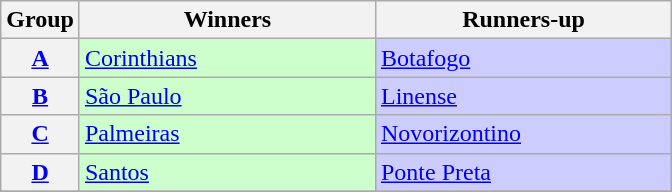<table class="wikitable">
<tr>
<th>Group</th>
<th width=190>Winners</th>
<th width=190>Runners-up</th>
</tr>
<tr>
<th><a href='#'>A</a></th>
<td bgcolor=#ccffcc><a href='#'>Corinthians</a></td>
<td bgcolor=#ccccff><a href='#'>Botafogo</a></td>
</tr>
<tr>
<th><a href='#'>B</a></th>
<td bgcolor=#ccffcc><a href='#'>São Paulo</a></td>
<td bgcolor=#ccccff><a href='#'>Linense</a></td>
</tr>
<tr>
<th><a href='#'>C</a></th>
<td bgcolor=#ccffcc><a href='#'>Palmeiras</a></td>
<td bgcolor=#ccccff><a href='#'>Novorizontino</a></td>
</tr>
<tr>
<th><a href='#'>D</a></th>
<td bgcolor=#ccffcc><a href='#'>Santos</a></td>
<td bgcolor=#ccccff><a href='#'>Ponte Preta</a></td>
</tr>
<tr>
</tr>
</table>
